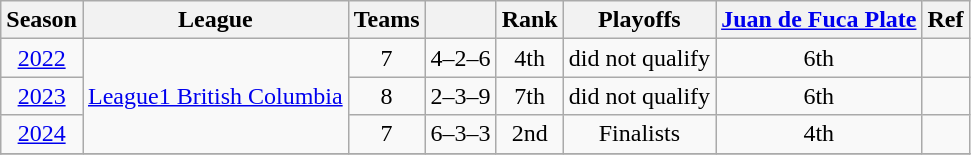<table class="wikitable" style="text-align: center;">
<tr>
<th>Season</th>
<th>League</th>
<th>Teams</th>
<th></th>
<th>Rank</th>
<th>Playoffs</th>
<th><a href='#'>Juan de Fuca Plate</a></th>
<th>Ref</th>
</tr>
<tr>
<td><a href='#'>2022</a></td>
<td rowspan="3"><a href='#'>League1 British Columbia</a></td>
<td>7</td>
<td>4–2–6</td>
<td>4th</td>
<td>did not qualify</td>
<td>6th</td>
<td></td>
</tr>
<tr>
<td><a href='#'>2023</a></td>
<td>8</td>
<td>2–3–9</td>
<td>7th</td>
<td>did not qualify</td>
<td>6th</td>
<td></td>
</tr>
<tr>
<td><a href='#'>2024</a></td>
<td>7</td>
<td>6–3–3</td>
<td>2nd</td>
<td>Finalists</td>
<td>4th</td>
<td></td>
</tr>
<tr>
</tr>
</table>
